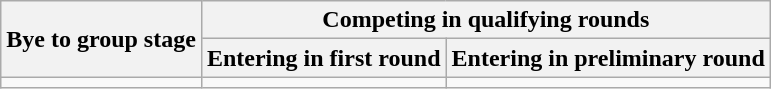<table class=wikitable>
<tr>
<th rowspan=2>Bye to group stage</th>
<th colspan=2>Competing in qualifying rounds</th>
</tr>
<tr>
<th>Entering in first round</th>
<th>Entering in preliminary round</th>
</tr>
<tr style="vertical-align:top">
<td></td>
<td></td>
<td></td>
</tr>
</table>
